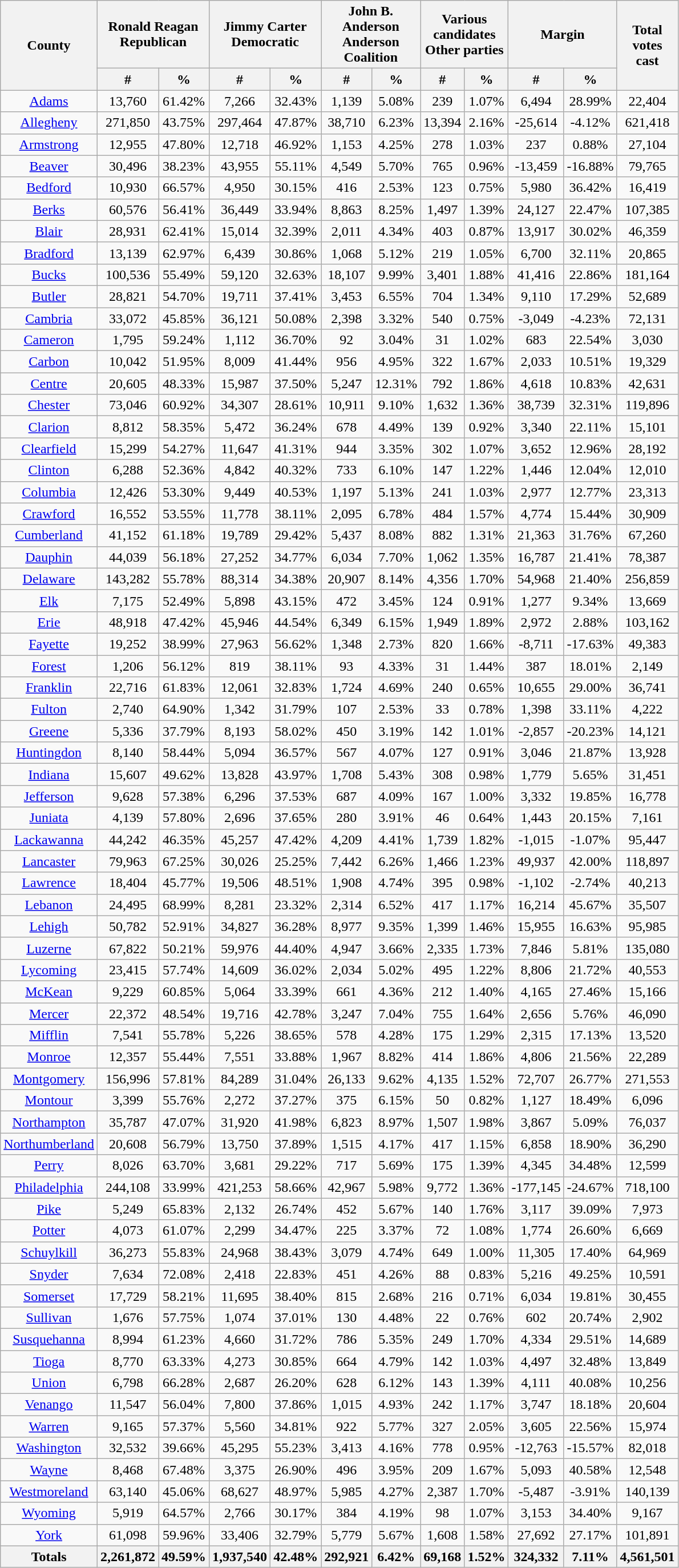<table width="60%"  class="wikitable sortable" style="text-align:center">
<tr>
<th rowspan="2">County</th>
<th style="text-align:center;" colspan="2">Ronald Reagan<br>Republican</th>
<th style="text-align:center;" colspan="2">Jimmy Carter<br>Democratic</th>
<th style="text-align:center;" colspan="2">John B. Anderson<br>Anderson Coalition</th>
<th style="text-align:center;" colspan="2">Various candidates<br>Other parties</th>
<th style="text-align:center;" colspan="2">Margin</th>
<th colspan="1" rowspan="2" style="text-align:center;">Total votes cast</th>
</tr>
<tr>
<th style="text-align:center;" data-sort-type="number">#</th>
<th style="text-align:center;" data-sort-type="number">%</th>
<th style="text-align:center;" data-sort-type="number">#</th>
<th style="text-align:center;" data-sort-type="number">%</th>
<th style="text-align:center;" data-sort-type="number">#</th>
<th style="text-align:center;" data-sort-type="number">%</th>
<th style="text-align:center;" data-sort-type="number">#</th>
<th style="text-align:center;" data-sort-type="number">%</th>
<th style="text-align:center;" data-sort-type="number">#</th>
<th style="text-align:center;" data-sort-type="number">%</th>
</tr>
<tr style="text-align:center;">
<td><a href='#'>Adams</a></td>
<td>13,760</td>
<td>61.42%</td>
<td>7,266</td>
<td>32.43%</td>
<td>1,139</td>
<td>5.08%</td>
<td>239</td>
<td>1.07%</td>
<td>6,494</td>
<td>28.99%</td>
<td>22,404</td>
</tr>
<tr style="text-align:center;">
<td><a href='#'>Allegheny</a></td>
<td>271,850</td>
<td>43.75%</td>
<td>297,464</td>
<td>47.87%</td>
<td>38,710</td>
<td>6.23%</td>
<td>13,394</td>
<td>2.16%</td>
<td>-25,614</td>
<td>-4.12%</td>
<td>621,418</td>
</tr>
<tr style="text-align:center;">
<td><a href='#'>Armstrong</a></td>
<td>12,955</td>
<td>47.80%</td>
<td>12,718</td>
<td>46.92%</td>
<td>1,153</td>
<td>4.25%</td>
<td>278</td>
<td>1.03%</td>
<td>237</td>
<td>0.88%</td>
<td>27,104</td>
</tr>
<tr style="text-align:center;">
<td><a href='#'>Beaver</a></td>
<td>30,496</td>
<td>38.23%</td>
<td>43,955</td>
<td>55.11%</td>
<td>4,549</td>
<td>5.70%</td>
<td>765</td>
<td>0.96%</td>
<td>-13,459</td>
<td>-16.88%</td>
<td>79,765</td>
</tr>
<tr style="text-align:center;">
<td><a href='#'>Bedford</a></td>
<td>10,930</td>
<td>66.57%</td>
<td>4,950</td>
<td>30.15%</td>
<td>416</td>
<td>2.53%</td>
<td>123</td>
<td>0.75%</td>
<td>5,980</td>
<td>36.42%</td>
<td>16,419</td>
</tr>
<tr style="text-align:center;">
<td><a href='#'>Berks</a></td>
<td>60,576</td>
<td>56.41%</td>
<td>36,449</td>
<td>33.94%</td>
<td>8,863</td>
<td>8.25%</td>
<td>1,497</td>
<td>1.39%</td>
<td>24,127</td>
<td>22.47%</td>
<td>107,385</td>
</tr>
<tr style="text-align:center;">
<td><a href='#'>Blair</a></td>
<td>28,931</td>
<td>62.41%</td>
<td>15,014</td>
<td>32.39%</td>
<td>2,011</td>
<td>4.34%</td>
<td>403</td>
<td>0.87%</td>
<td>13,917</td>
<td>30.02%</td>
<td>46,359</td>
</tr>
<tr style="text-align:center;">
<td><a href='#'>Bradford</a></td>
<td>13,139</td>
<td>62.97%</td>
<td>6,439</td>
<td>30.86%</td>
<td>1,068</td>
<td>5.12%</td>
<td>219</td>
<td>1.05%</td>
<td>6,700</td>
<td>32.11%</td>
<td>20,865</td>
</tr>
<tr style="text-align:center;">
<td><a href='#'>Bucks</a></td>
<td>100,536</td>
<td>55.49%</td>
<td>59,120</td>
<td>32.63%</td>
<td>18,107</td>
<td>9.99%</td>
<td>3,401</td>
<td>1.88%</td>
<td>41,416</td>
<td>22.86%</td>
<td>181,164</td>
</tr>
<tr style="text-align:center;">
<td><a href='#'>Butler</a></td>
<td>28,821</td>
<td>54.70%</td>
<td>19,711</td>
<td>37.41%</td>
<td>3,453</td>
<td>6.55%</td>
<td>704</td>
<td>1.34%</td>
<td>9,110</td>
<td>17.29%</td>
<td>52,689</td>
</tr>
<tr style="text-align:center;">
<td><a href='#'>Cambria</a></td>
<td>33,072</td>
<td>45.85%</td>
<td>36,121</td>
<td>50.08%</td>
<td>2,398</td>
<td>3.32%</td>
<td>540</td>
<td>0.75%</td>
<td>-3,049</td>
<td>-4.23%</td>
<td>72,131</td>
</tr>
<tr style="text-align:center;">
<td><a href='#'>Cameron</a></td>
<td>1,795</td>
<td>59.24%</td>
<td>1,112</td>
<td>36.70%</td>
<td>92</td>
<td>3.04%</td>
<td>31</td>
<td>1.02%</td>
<td>683</td>
<td>22.54%</td>
<td>3,030</td>
</tr>
<tr style="text-align:center;">
<td><a href='#'>Carbon</a></td>
<td>10,042</td>
<td>51.95%</td>
<td>8,009</td>
<td>41.44%</td>
<td>956</td>
<td>4.95%</td>
<td>322</td>
<td>1.67%</td>
<td>2,033</td>
<td>10.51%</td>
<td>19,329</td>
</tr>
<tr style="text-align:center;">
<td><a href='#'>Centre</a></td>
<td>20,605</td>
<td>48.33%</td>
<td>15,987</td>
<td>37.50%</td>
<td>5,247</td>
<td>12.31%</td>
<td>792</td>
<td>1.86%</td>
<td>4,618</td>
<td>10.83%</td>
<td>42,631</td>
</tr>
<tr style="text-align:center;">
<td><a href='#'>Chester</a></td>
<td>73,046</td>
<td>60.92%</td>
<td>34,307</td>
<td>28.61%</td>
<td>10,911</td>
<td>9.10%</td>
<td>1,632</td>
<td>1.36%</td>
<td>38,739</td>
<td>32.31%</td>
<td>119,896</td>
</tr>
<tr style="text-align:center;">
<td><a href='#'>Clarion</a></td>
<td>8,812</td>
<td>58.35%</td>
<td>5,472</td>
<td>36.24%</td>
<td>678</td>
<td>4.49%</td>
<td>139</td>
<td>0.92%</td>
<td>3,340</td>
<td>22.11%</td>
<td>15,101</td>
</tr>
<tr style="text-align:center;">
<td><a href='#'>Clearfield</a></td>
<td>15,299</td>
<td>54.27%</td>
<td>11,647</td>
<td>41.31%</td>
<td>944</td>
<td>3.35%</td>
<td>302</td>
<td>1.07%</td>
<td>3,652</td>
<td>12.96%</td>
<td>28,192</td>
</tr>
<tr style="text-align:center;">
<td><a href='#'>Clinton</a></td>
<td>6,288</td>
<td>52.36%</td>
<td>4,842</td>
<td>40.32%</td>
<td>733</td>
<td>6.10%</td>
<td>147</td>
<td>1.22%</td>
<td>1,446</td>
<td>12.04%</td>
<td>12,010</td>
</tr>
<tr style="text-align:center;">
<td><a href='#'>Columbia</a></td>
<td>12,426</td>
<td>53.30%</td>
<td>9,449</td>
<td>40.53%</td>
<td>1,197</td>
<td>5.13%</td>
<td>241</td>
<td>1.03%</td>
<td>2,977</td>
<td>12.77%</td>
<td>23,313</td>
</tr>
<tr style="text-align:center;">
<td><a href='#'>Crawford</a></td>
<td>16,552</td>
<td>53.55%</td>
<td>11,778</td>
<td>38.11%</td>
<td>2,095</td>
<td>6.78%</td>
<td>484</td>
<td>1.57%</td>
<td>4,774</td>
<td>15.44%</td>
<td>30,909</td>
</tr>
<tr style="text-align:center;">
<td><a href='#'>Cumberland</a></td>
<td>41,152</td>
<td>61.18%</td>
<td>19,789</td>
<td>29.42%</td>
<td>5,437</td>
<td>8.08%</td>
<td>882</td>
<td>1.31%</td>
<td>21,363</td>
<td>31.76%</td>
<td>67,260</td>
</tr>
<tr style="text-align:center;">
<td><a href='#'>Dauphin</a></td>
<td>44,039</td>
<td>56.18%</td>
<td>27,252</td>
<td>34.77%</td>
<td>6,034</td>
<td>7.70%</td>
<td>1,062</td>
<td>1.35%</td>
<td>16,787</td>
<td>21.41%</td>
<td>78,387</td>
</tr>
<tr style="text-align:center;">
<td><a href='#'>Delaware</a></td>
<td>143,282</td>
<td>55.78%</td>
<td>88,314</td>
<td>34.38%</td>
<td>20,907</td>
<td>8.14%</td>
<td>4,356</td>
<td>1.70%</td>
<td>54,968</td>
<td>21.40%</td>
<td>256,859</td>
</tr>
<tr style="text-align:center;">
<td><a href='#'>Elk</a></td>
<td>7,175</td>
<td>52.49%</td>
<td>5,898</td>
<td>43.15%</td>
<td>472</td>
<td>3.45%</td>
<td>124</td>
<td>0.91%</td>
<td>1,277</td>
<td>9.34%</td>
<td>13,669</td>
</tr>
<tr style="text-align:center;">
<td><a href='#'>Erie</a></td>
<td>48,918</td>
<td>47.42%</td>
<td>45,946</td>
<td>44.54%</td>
<td>6,349</td>
<td>6.15%</td>
<td>1,949</td>
<td>1.89%</td>
<td>2,972</td>
<td>2.88%</td>
<td>103,162</td>
</tr>
<tr style="text-align:center;">
<td><a href='#'>Fayette</a></td>
<td>19,252</td>
<td>38.99%</td>
<td>27,963</td>
<td>56.62%</td>
<td>1,348</td>
<td>2.73%</td>
<td>820</td>
<td>1.66%</td>
<td>-8,711</td>
<td>-17.63%</td>
<td>49,383</td>
</tr>
<tr style="text-align:center;">
<td><a href='#'>Forest</a></td>
<td>1,206</td>
<td>56.12%</td>
<td>819</td>
<td>38.11%</td>
<td>93</td>
<td>4.33%</td>
<td>31</td>
<td>1.44%</td>
<td>387</td>
<td>18.01%</td>
<td>2,149</td>
</tr>
<tr style="text-align:center;">
<td><a href='#'>Franklin</a></td>
<td>22,716</td>
<td>61.83%</td>
<td>12,061</td>
<td>32.83%</td>
<td>1,724</td>
<td>4.69%</td>
<td>240</td>
<td>0.65%</td>
<td>10,655</td>
<td>29.00%</td>
<td>36,741</td>
</tr>
<tr style="text-align:center;">
<td><a href='#'>Fulton</a></td>
<td>2,740</td>
<td>64.90%</td>
<td>1,342</td>
<td>31.79%</td>
<td>107</td>
<td>2.53%</td>
<td>33</td>
<td>0.78%</td>
<td>1,398</td>
<td>33.11%</td>
<td>4,222</td>
</tr>
<tr style="text-align:center;">
<td><a href='#'>Greene</a></td>
<td>5,336</td>
<td>37.79%</td>
<td>8,193</td>
<td>58.02%</td>
<td>450</td>
<td>3.19%</td>
<td>142</td>
<td>1.01%</td>
<td>-2,857</td>
<td>-20.23%</td>
<td>14,121</td>
</tr>
<tr style="text-align:center;">
<td><a href='#'>Huntingdon</a></td>
<td>8,140</td>
<td>58.44%</td>
<td>5,094</td>
<td>36.57%</td>
<td>567</td>
<td>4.07%</td>
<td>127</td>
<td>0.91%</td>
<td>3,046</td>
<td>21.87%</td>
<td>13,928</td>
</tr>
<tr style="text-align:center;">
<td><a href='#'>Indiana</a></td>
<td>15,607</td>
<td>49.62%</td>
<td>13,828</td>
<td>43.97%</td>
<td>1,708</td>
<td>5.43%</td>
<td>308</td>
<td>0.98%</td>
<td>1,779</td>
<td>5.65%</td>
<td>31,451</td>
</tr>
<tr style="text-align:center;">
<td><a href='#'>Jefferson</a></td>
<td>9,628</td>
<td>57.38%</td>
<td>6,296</td>
<td>37.53%</td>
<td>687</td>
<td>4.09%</td>
<td>167</td>
<td>1.00%</td>
<td>3,332</td>
<td>19.85%</td>
<td>16,778</td>
</tr>
<tr style="text-align:center;">
<td><a href='#'>Juniata</a></td>
<td>4,139</td>
<td>57.80%</td>
<td>2,696</td>
<td>37.65%</td>
<td>280</td>
<td>3.91%</td>
<td>46</td>
<td>0.64%</td>
<td>1,443</td>
<td>20.15%</td>
<td>7,161</td>
</tr>
<tr style="text-align:center;">
<td><a href='#'>Lackawanna</a></td>
<td>44,242</td>
<td>46.35%</td>
<td>45,257</td>
<td>47.42%</td>
<td>4,209</td>
<td>4.41%</td>
<td>1,739</td>
<td>1.82%</td>
<td>-1,015</td>
<td>-1.07%</td>
<td>95,447</td>
</tr>
<tr style="text-align:center;">
<td><a href='#'>Lancaster</a></td>
<td>79,963</td>
<td>67.25%</td>
<td>30,026</td>
<td>25.25%</td>
<td>7,442</td>
<td>6.26%</td>
<td>1,466</td>
<td>1.23%</td>
<td>49,937</td>
<td>42.00%</td>
<td>118,897</td>
</tr>
<tr style="text-align:center;">
<td><a href='#'>Lawrence</a></td>
<td>18,404</td>
<td>45.77%</td>
<td>19,506</td>
<td>48.51%</td>
<td>1,908</td>
<td>4.74%</td>
<td>395</td>
<td>0.98%</td>
<td>-1,102</td>
<td>-2.74%</td>
<td>40,213</td>
</tr>
<tr style="text-align:center;">
<td><a href='#'>Lebanon</a></td>
<td>24,495</td>
<td>68.99%</td>
<td>8,281</td>
<td>23.32%</td>
<td>2,314</td>
<td>6.52%</td>
<td>417</td>
<td>1.17%</td>
<td>16,214</td>
<td>45.67%</td>
<td>35,507</td>
</tr>
<tr style="text-align:center;">
<td><a href='#'>Lehigh</a></td>
<td>50,782</td>
<td>52.91%</td>
<td>34,827</td>
<td>36.28%</td>
<td>8,977</td>
<td>9.35%</td>
<td>1,399</td>
<td>1.46%</td>
<td>15,955</td>
<td>16.63%</td>
<td>95,985</td>
</tr>
<tr style="text-align:center;">
<td><a href='#'>Luzerne</a></td>
<td>67,822</td>
<td>50.21%</td>
<td>59,976</td>
<td>44.40%</td>
<td>4,947</td>
<td>3.66%</td>
<td>2,335</td>
<td>1.73%</td>
<td>7,846</td>
<td>5.81%</td>
<td>135,080</td>
</tr>
<tr style="text-align:center;">
<td><a href='#'>Lycoming</a></td>
<td>23,415</td>
<td>57.74%</td>
<td>14,609</td>
<td>36.02%</td>
<td>2,034</td>
<td>5.02%</td>
<td>495</td>
<td>1.22%</td>
<td>8,806</td>
<td>21.72%</td>
<td>40,553</td>
</tr>
<tr style="text-align:center;">
<td><a href='#'>McKean</a></td>
<td>9,229</td>
<td>60.85%</td>
<td>5,064</td>
<td>33.39%</td>
<td>661</td>
<td>4.36%</td>
<td>212</td>
<td>1.40%</td>
<td>4,165</td>
<td>27.46%</td>
<td>15,166</td>
</tr>
<tr style="text-align:center;">
<td><a href='#'>Mercer</a></td>
<td>22,372</td>
<td>48.54%</td>
<td>19,716</td>
<td>42.78%</td>
<td>3,247</td>
<td>7.04%</td>
<td>755</td>
<td>1.64%</td>
<td>2,656</td>
<td>5.76%</td>
<td>46,090</td>
</tr>
<tr style="text-align:center;">
<td><a href='#'>Mifflin</a></td>
<td>7,541</td>
<td>55.78%</td>
<td>5,226</td>
<td>38.65%</td>
<td>578</td>
<td>4.28%</td>
<td>175</td>
<td>1.29%</td>
<td>2,315</td>
<td>17.13%</td>
<td>13,520</td>
</tr>
<tr style="text-align:center;">
<td><a href='#'>Monroe</a></td>
<td>12,357</td>
<td>55.44%</td>
<td>7,551</td>
<td>33.88%</td>
<td>1,967</td>
<td>8.82%</td>
<td>414</td>
<td>1.86%</td>
<td>4,806</td>
<td>21.56%</td>
<td>22,289</td>
</tr>
<tr style="text-align:center;">
<td><a href='#'>Montgomery</a></td>
<td>156,996</td>
<td>57.81%</td>
<td>84,289</td>
<td>31.04%</td>
<td>26,133</td>
<td>9.62%</td>
<td>4,135</td>
<td>1.52%</td>
<td>72,707</td>
<td>26.77%</td>
<td>271,553</td>
</tr>
<tr style="text-align:center;">
<td><a href='#'>Montour</a></td>
<td>3,399</td>
<td>55.76%</td>
<td>2,272</td>
<td>37.27%</td>
<td>375</td>
<td>6.15%</td>
<td>50</td>
<td>0.82%</td>
<td>1,127</td>
<td>18.49%</td>
<td>6,096</td>
</tr>
<tr style="text-align:center;">
<td><a href='#'>Northampton</a></td>
<td>35,787</td>
<td>47.07%</td>
<td>31,920</td>
<td>41.98%</td>
<td>6,823</td>
<td>8.97%</td>
<td>1,507</td>
<td>1.98%</td>
<td>3,867</td>
<td>5.09%</td>
<td>76,037</td>
</tr>
<tr style="text-align:center;">
<td><a href='#'>Northumberland</a></td>
<td>20,608</td>
<td>56.79%</td>
<td>13,750</td>
<td>37.89%</td>
<td>1,515</td>
<td>4.17%</td>
<td>417</td>
<td>1.15%</td>
<td>6,858</td>
<td>18.90%</td>
<td>36,290</td>
</tr>
<tr style="text-align:center;">
<td><a href='#'>Perry</a></td>
<td>8,026</td>
<td>63.70%</td>
<td>3,681</td>
<td>29.22%</td>
<td>717</td>
<td>5.69%</td>
<td>175</td>
<td>1.39%</td>
<td>4,345</td>
<td>34.48%</td>
<td>12,599</td>
</tr>
<tr style="text-align:center;">
<td><a href='#'>Philadelphia</a></td>
<td>244,108</td>
<td>33.99%</td>
<td>421,253</td>
<td>58.66%</td>
<td>42,967</td>
<td>5.98%</td>
<td>9,772</td>
<td>1.36%</td>
<td>-177,145</td>
<td>-24.67%</td>
<td>718,100</td>
</tr>
<tr style="text-align:center;">
<td><a href='#'>Pike</a></td>
<td>5,249</td>
<td>65.83%</td>
<td>2,132</td>
<td>26.74%</td>
<td>452</td>
<td>5.67%</td>
<td>140</td>
<td>1.76%</td>
<td>3,117</td>
<td>39.09%</td>
<td>7,973</td>
</tr>
<tr style="text-align:center;">
<td><a href='#'>Potter</a></td>
<td>4,073</td>
<td>61.07%</td>
<td>2,299</td>
<td>34.47%</td>
<td>225</td>
<td>3.37%</td>
<td>72</td>
<td>1.08%</td>
<td>1,774</td>
<td>26.60%</td>
<td>6,669</td>
</tr>
<tr style="text-align:center;">
<td><a href='#'>Schuylkill</a></td>
<td>36,273</td>
<td>55.83%</td>
<td>24,968</td>
<td>38.43%</td>
<td>3,079</td>
<td>4.74%</td>
<td>649</td>
<td>1.00%</td>
<td>11,305</td>
<td>17.40%</td>
<td>64,969</td>
</tr>
<tr style="text-align:center;">
<td><a href='#'>Snyder</a></td>
<td>7,634</td>
<td>72.08%</td>
<td>2,418</td>
<td>22.83%</td>
<td>451</td>
<td>4.26%</td>
<td>88</td>
<td>0.83%</td>
<td>5,216</td>
<td>49.25%</td>
<td>10,591</td>
</tr>
<tr style="text-align:center;">
<td><a href='#'>Somerset</a></td>
<td>17,729</td>
<td>58.21%</td>
<td>11,695</td>
<td>38.40%</td>
<td>815</td>
<td>2.68%</td>
<td>216</td>
<td>0.71%</td>
<td>6,034</td>
<td>19.81%</td>
<td>30,455</td>
</tr>
<tr style="text-align:center;">
<td><a href='#'>Sullivan</a></td>
<td>1,676</td>
<td>57.75%</td>
<td>1,074</td>
<td>37.01%</td>
<td>130</td>
<td>4.48%</td>
<td>22</td>
<td>0.76%</td>
<td>602</td>
<td>20.74%</td>
<td>2,902</td>
</tr>
<tr style="text-align:center;">
<td><a href='#'>Susquehanna</a></td>
<td>8,994</td>
<td>61.23%</td>
<td>4,660</td>
<td>31.72%</td>
<td>786</td>
<td>5.35%</td>
<td>249</td>
<td>1.70%</td>
<td>4,334</td>
<td>29.51%</td>
<td>14,689</td>
</tr>
<tr style="text-align:center;">
<td><a href='#'>Tioga</a></td>
<td>8,770</td>
<td>63.33%</td>
<td>4,273</td>
<td>30.85%</td>
<td>664</td>
<td>4.79%</td>
<td>142</td>
<td>1.03%</td>
<td>4,497</td>
<td>32.48%</td>
<td>13,849</td>
</tr>
<tr style="text-align:center;">
<td><a href='#'>Union</a></td>
<td>6,798</td>
<td>66.28%</td>
<td>2,687</td>
<td>26.20%</td>
<td>628</td>
<td>6.12%</td>
<td>143</td>
<td>1.39%</td>
<td>4,111</td>
<td>40.08%</td>
<td>10,256</td>
</tr>
<tr style="text-align:center;">
<td><a href='#'>Venango</a></td>
<td>11,547</td>
<td>56.04%</td>
<td>7,800</td>
<td>37.86%</td>
<td>1,015</td>
<td>4.93%</td>
<td>242</td>
<td>1.17%</td>
<td>3,747</td>
<td>18.18%</td>
<td>20,604</td>
</tr>
<tr style="text-align:center;">
<td><a href='#'>Warren</a></td>
<td>9,165</td>
<td>57.37%</td>
<td>5,560</td>
<td>34.81%</td>
<td>922</td>
<td>5.77%</td>
<td>327</td>
<td>2.05%</td>
<td>3,605</td>
<td>22.56%</td>
<td>15,974</td>
</tr>
<tr style="text-align:center;">
<td><a href='#'>Washington</a></td>
<td>32,532</td>
<td>39.66%</td>
<td>45,295</td>
<td>55.23%</td>
<td>3,413</td>
<td>4.16%</td>
<td>778</td>
<td>0.95%</td>
<td>-12,763</td>
<td>-15.57%</td>
<td>82,018</td>
</tr>
<tr style="text-align:center;">
<td><a href='#'>Wayne</a></td>
<td>8,468</td>
<td>67.48%</td>
<td>3,375</td>
<td>26.90%</td>
<td>496</td>
<td>3.95%</td>
<td>209</td>
<td>1.67%</td>
<td>5,093</td>
<td>40.58%</td>
<td>12,548</td>
</tr>
<tr style="text-align:center;">
<td><a href='#'>Westmoreland</a></td>
<td>63,140</td>
<td>45.06%</td>
<td>68,627</td>
<td>48.97%</td>
<td>5,985</td>
<td>4.27%</td>
<td>2,387</td>
<td>1.70%</td>
<td>-5,487</td>
<td>-3.91%</td>
<td>140,139</td>
</tr>
<tr style="text-align:center;">
<td><a href='#'>Wyoming</a></td>
<td>5,919</td>
<td>64.57%</td>
<td>2,766</td>
<td>30.17%</td>
<td>384</td>
<td>4.19%</td>
<td>98</td>
<td>1.07%</td>
<td>3,153</td>
<td>34.40%</td>
<td>9,167</td>
</tr>
<tr style="text-align:center;">
<td><a href='#'>York</a></td>
<td>61,098</td>
<td>59.96%</td>
<td>33,406</td>
<td>32.79%</td>
<td>5,779</td>
<td>5.67%</td>
<td>1,608</td>
<td>1.58%</td>
<td>27,692</td>
<td>27.17%</td>
<td>101,891</td>
</tr>
<tr style="text-align:center;">
<th>Totals</th>
<th>2,261,872</th>
<th>49.59%</th>
<th>1,937,540</th>
<th>42.48%</th>
<th>292,921</th>
<th>6.42%</th>
<th>69,168</th>
<th>1.52%</th>
<th>324,332</th>
<th>7.11%</th>
<th>4,561,501</th>
</tr>
</table>
